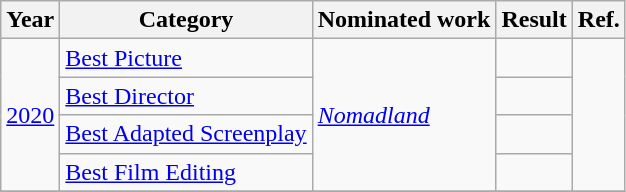<table class="wikitable">
<tr>
<th>Year</th>
<th>Category</th>
<th>Nominated work</th>
<th>Result</th>
<th>Ref.</th>
</tr>
<tr>
<td rowspan="4"><a href='#'>2020</a></td>
<td><a href='#'>Best Picture</a></td>
<td rowspan=4><em><a href='#'>Nomadland</a></em></td>
<td></td>
<td rowspan=4></td>
</tr>
<tr>
<td><a href='#'>Best Director</a></td>
<td></td>
</tr>
<tr>
<td><a href='#'>Best Adapted Screenplay</a></td>
<td></td>
</tr>
<tr>
<td><a href='#'>Best Film Editing</a></td>
<td></td>
</tr>
<tr>
</tr>
</table>
